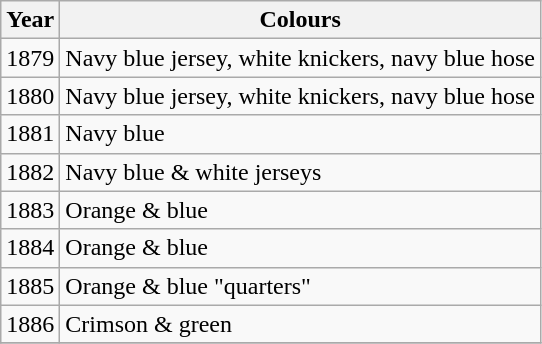<table class="wikitable">
<tr>
<th>Year</th>
<th>Colours</th>
</tr>
<tr>
<td>1879</td>
<td>Navy blue jersey, white knickers, navy blue hose</td>
</tr>
<tr>
<td>1880</td>
<td>Navy blue jersey, white knickers, navy blue hose</td>
</tr>
<tr>
<td>1881</td>
<td>Navy blue</td>
</tr>
<tr>
<td>1882</td>
<td>Navy blue & white jerseys</td>
</tr>
<tr>
<td>1883</td>
<td>Orange & blue</td>
</tr>
<tr>
<td>1884</td>
<td>Orange & blue</td>
</tr>
<tr>
<td>1885</td>
<td>Orange & blue "quarters"</td>
</tr>
<tr>
<td>1886</td>
<td>Crimson & green</td>
</tr>
<tr>
</tr>
</table>
